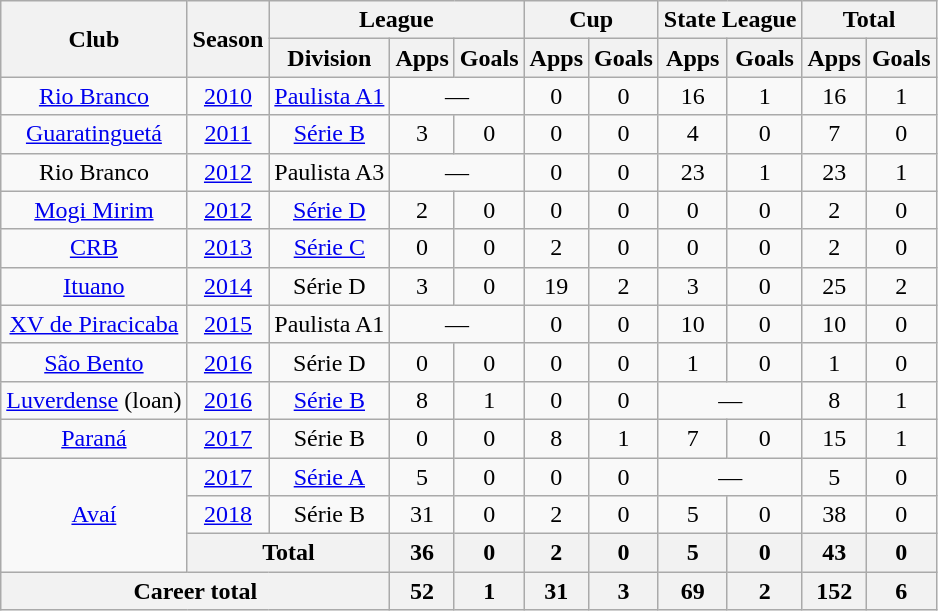<table class="wikitable" style="text-align: center;">
<tr>
<th rowspan="2">Club</th>
<th rowspan="2">Season</th>
<th colspan="3">League</th>
<th colspan="2">Cup</th>
<th colspan="2">State League</th>
<th colspan="2">Total</th>
</tr>
<tr>
<th>Division</th>
<th>Apps</th>
<th>Goals</th>
<th>Apps</th>
<th>Goals</th>
<th>Apps</th>
<th>Goals</th>
<th>Apps</th>
<th>Goals</th>
</tr>
<tr>
<td rowspan="1"><a href='#'>Rio Branco</a></td>
<td><a href='#'>2010</a></td>
<td><a href='#'>Paulista A1</a></td>
<td colspan="2">—</td>
<td>0</td>
<td>0</td>
<td>16</td>
<td>1</td>
<td>16</td>
<td>1</td>
</tr>
<tr>
<td><a href='#'>Guaratinguetá</a></td>
<td><a href='#'>2011</a></td>
<td><a href='#'>Série B</a></td>
<td>3</td>
<td>0</td>
<td>0</td>
<td>0</td>
<td>4</td>
<td>0</td>
<td>7</td>
<td>0</td>
</tr>
<tr>
<td rowspan="1">Rio Branco</td>
<td><a href='#'>2012</a></td>
<td>Paulista A3</td>
<td colspan="2">—</td>
<td>0</td>
<td>0</td>
<td>23</td>
<td>1</td>
<td>23</td>
<td>1</td>
</tr>
<tr>
<td><a href='#'>Mogi Mirim</a></td>
<td><a href='#'>2012</a></td>
<td><a href='#'>Série D</a></td>
<td>2</td>
<td>0</td>
<td>0</td>
<td>0</td>
<td>0</td>
<td>0</td>
<td>2</td>
<td>0</td>
</tr>
<tr>
<td><a href='#'>CRB</a></td>
<td><a href='#'>2013</a></td>
<td><a href='#'>Série C</a></td>
<td>0</td>
<td>0</td>
<td>2</td>
<td>0</td>
<td>0</td>
<td>0</td>
<td>2</td>
<td>0</td>
</tr>
<tr>
<td><a href='#'>Ituano</a></td>
<td><a href='#'>2014</a></td>
<td>Série D</td>
<td>3</td>
<td>0</td>
<td>19</td>
<td>2</td>
<td>3</td>
<td>0</td>
<td>25</td>
<td>2</td>
</tr>
<tr>
<td><a href='#'>XV de Piracicaba</a></td>
<td><a href='#'>2015</a></td>
<td>Paulista A1</td>
<td colspan="2">—</td>
<td>0</td>
<td>0</td>
<td>10</td>
<td>0</td>
<td>10</td>
<td>0</td>
</tr>
<tr>
<td rowspan="1"><a href='#'>São Bento</a></td>
<td><a href='#'>2016</a></td>
<td>Série D</td>
<td>0</td>
<td>0</td>
<td>0</td>
<td>0</td>
<td>1</td>
<td>0</td>
<td>1</td>
<td>0</td>
</tr>
<tr>
<td rowspan="1"><a href='#'>Luverdense</a> (loan)</td>
<td><a href='#'>2016</a></td>
<td><a href='#'>Série B</a></td>
<td>8</td>
<td>1</td>
<td>0</td>
<td>0</td>
<td colspan="2">—</td>
<td>8</td>
<td>1</td>
</tr>
<tr>
<td><a href='#'>Paraná</a></td>
<td><a href='#'>2017</a></td>
<td>Série B</td>
<td>0</td>
<td>0</td>
<td>8</td>
<td>1</td>
<td>7</td>
<td>0</td>
<td>15</td>
<td>1</td>
</tr>
<tr>
<td rowspan="3"><a href='#'>Avaí</a></td>
<td><a href='#'>2017</a></td>
<td><a href='#'>Série A</a></td>
<td>5</td>
<td>0</td>
<td>0</td>
<td>0</td>
<td colspan="2">—</td>
<td>5</td>
<td>0</td>
</tr>
<tr>
<td><a href='#'>2018</a></td>
<td>Série B</td>
<td>31</td>
<td>0</td>
<td>2</td>
<td>0</td>
<td>5</td>
<td>0</td>
<td>38</td>
<td>0</td>
</tr>
<tr>
<th colspan="2">Total</th>
<th>36</th>
<th>0</th>
<th>2</th>
<th>0</th>
<th>5</th>
<th>0</th>
<th>43</th>
<th>0</th>
</tr>
<tr>
<th colspan="3">Career total</th>
<th>52</th>
<th>1</th>
<th>31</th>
<th>3</th>
<th>69</th>
<th>2</th>
<th>152</th>
<th>6</th>
</tr>
</table>
